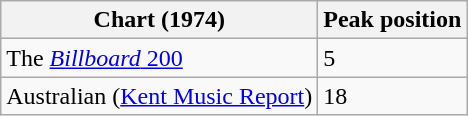<table class="wikitable sortable">
<tr>
<th>Chart (1974)</th>
<th>Peak position</th>
</tr>
<tr>
<td>The <a href='#'><em>Billboard</em> 200</a></td>
<td>5</td>
</tr>
<tr>
<td>Australian (<a href='#'>Kent Music Report</a>)</td>
<td>18</td>
</tr>
</table>
